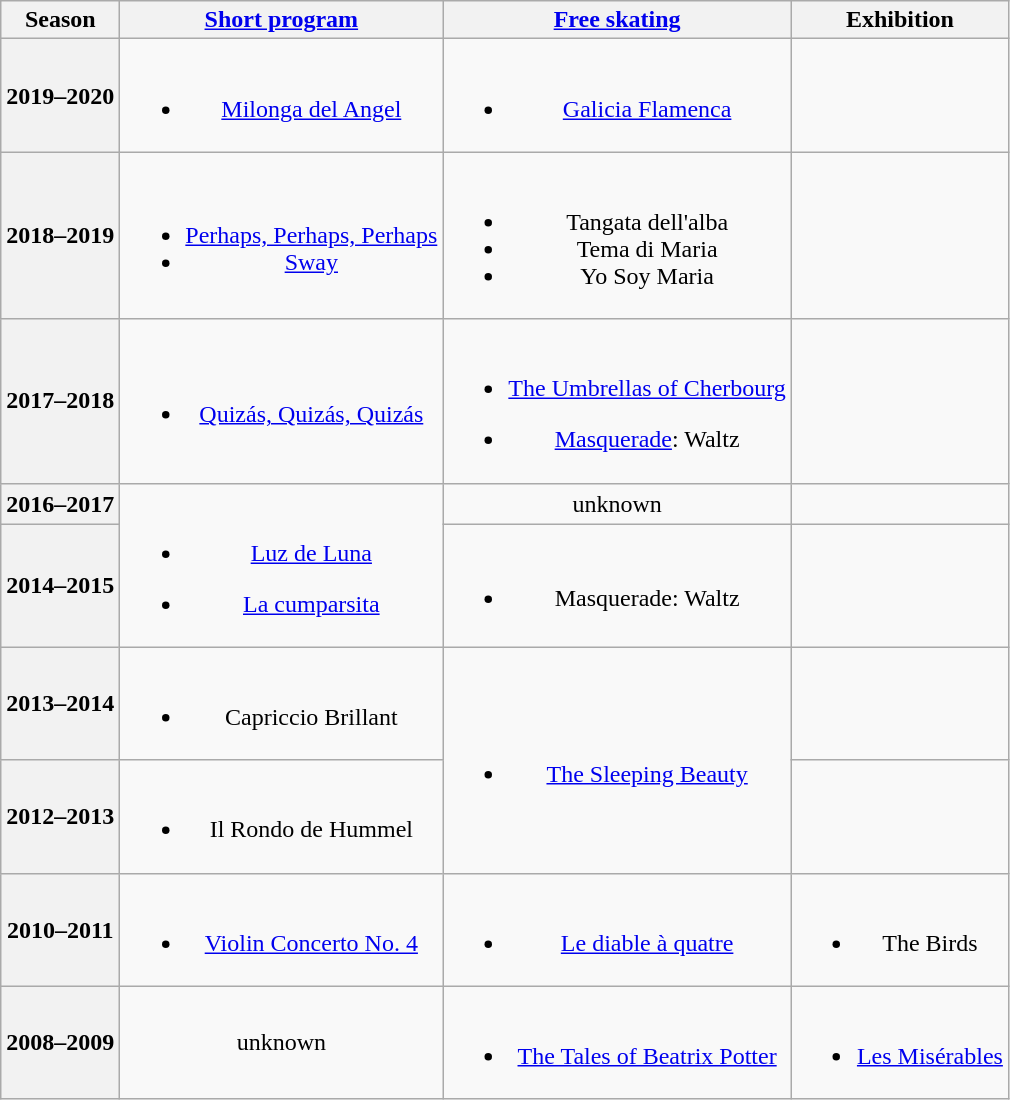<table class=wikitable style=text-align:center>
<tr>
<th>Season</th>
<th><a href='#'>Short program</a></th>
<th><a href='#'>Free skating</a></th>
<th>Exhibition</th>
</tr>
<tr>
<th>2019–2020 <br></th>
<td><br><ul><li><a href='#'>Milonga del Angel</a> <br></li></ul></td>
<td><br><ul><li><a href='#'>Galicia Flamenca</a> <br></li></ul></td>
<td></td>
</tr>
<tr>
<th>2018–2019 <br></th>
<td><br><ul><li><a href='#'>Perhaps, Perhaps, Perhaps</a></li><li><a href='#'>Sway</a></li></ul></td>
<td><br><ul><li>Tangata dell'alba</li><li>Tema di Maria</li><li>Yo Soy Maria</li></ul></td>
<td></td>
</tr>
<tr>
<th>2017–2018 <br></th>
<td><br><ul><li><a href='#'>Quizás, Quizás, Quizás</a> <br></li></ul></td>
<td><br><ul><li><a href='#'>The Umbrellas of Cherbourg</a> <br></li></ul><ul><li><a href='#'>Masquerade</a>: Waltz <br></li></ul></td>
<td></td>
</tr>
<tr>
<th>2016–2017</th>
<td rowspan="2"><br><ul><li><a href='#'>Luz de Luna</a></li></ul><ul><li><a href='#'>La cumparsita</a></li></ul></td>
<td align="center">unknown</td>
<td></td>
</tr>
<tr>
<th>2014–2015 <br></th>
<td><br><ul><li>Masquerade: Waltz <br></li></ul></td>
<td></td>
</tr>
<tr>
<th>2013–2014 <br></th>
<td><br><ul><li>Capriccio Brillant</li></ul></td>
<td rowspan=2><br><ul><li><a href='#'>The Sleeping Beauty</a> <br></li></ul></td>
<td></td>
</tr>
<tr>
<th>2012–2013 <br></th>
<td><br><ul><li>Il Rondo de Hummel</li></ul></td>
<td></td>
</tr>
<tr>
<th>2010–2011</th>
<td><br><ul><li><a href='#'>Violin Concerto No. 4</a> <br></li></ul></td>
<td><br><ul><li><a href='#'>Le diable à quatre</a> <br></li></ul></td>
<td><br><ul><li>The Birds <br></li></ul></td>
</tr>
<tr>
<th>2008–2009</th>
<td align="center">unknown</td>
<td><br><ul><li><a href='#'>The Tales of Beatrix Potter</a> <br></li></ul></td>
<td><br><ul><li><a href='#'>Les Misérables</a> <br></li></ul></td>
</tr>
</table>
